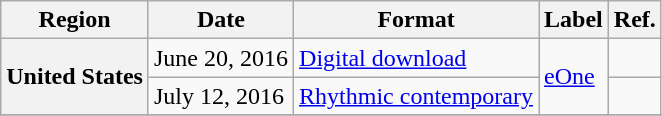<table class="wikitable plainrowheaders">
<tr>
<th>Region</th>
<th>Date</th>
<th>Format</th>
<th>Label</th>
<th>Ref.</th>
</tr>
<tr>
<th scope="row" rowspan="2">United States</th>
<td rowspan="1">June 20, 2016</td>
<td rowspan="1"><a href='#'>Digital download</a></td>
<td rowspan="2"><a href='#'>eOne</a></td>
<td></td>
</tr>
<tr>
<td>July 12, 2016</td>
<td><a href='#'>Rhythmic contemporary</a></td>
<td style="text-align:center;"></td>
</tr>
<tr>
</tr>
</table>
